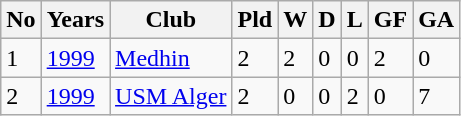<table class = "wikitable">
<tr>
<th>No</th>
<th>Years</th>
<th>Club</th>
<th>Pld</th>
<th>W</th>
<th>D</th>
<th>L</th>
<th>GF</th>
<th>GA</th>
</tr>
<tr>
<td>1</td>
<td><a href='#'>1999</a></td>
<td><a href='#'>Medhin</a></td>
<td>2</td>
<td>2</td>
<td>0</td>
<td>0</td>
<td>2</td>
<td>0</td>
</tr>
<tr>
<td>2</td>
<td><a href='#'>1999</a></td>
<td><a href='#'>USM Alger</a></td>
<td>2</td>
<td>0</td>
<td>0</td>
<td>2</td>
<td>0</td>
<td>7</td>
</tr>
</table>
